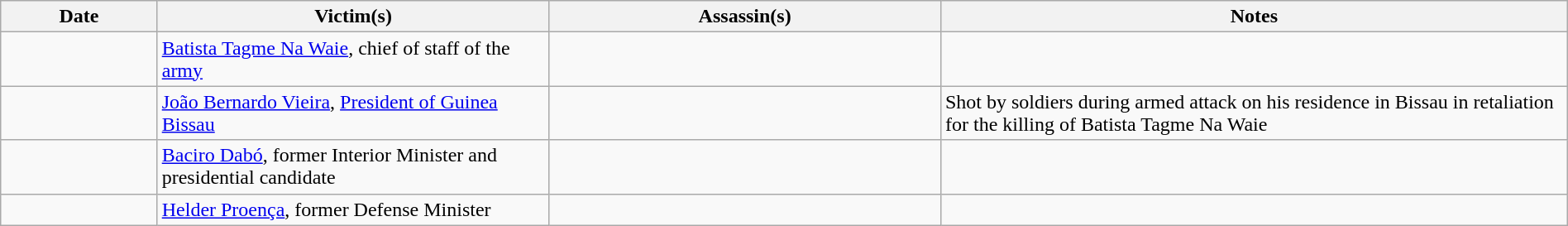<table class="wikitable sortable" style="width:100%">
<tr>
<th style="width:10%">Date</th>
<th style="width:25%">Victim(s)</th>
<th style="width:25%">Assassin(s)</th>
<th style="width:40%">Notes</th>
</tr>
<tr>
<td></td>
<td><a href='#'>Batista Tagme Na Waie</a>, chief of staff of the <a href='#'>army</a></td>
<td></td>
<td></td>
</tr>
<tr>
<td></td>
<td><a href='#'>João Bernardo Vieira</a>, <a href='#'>President of Guinea Bissau</a></td>
<td></td>
<td>Shot by soldiers during armed attack on his residence in Bissau in retaliation for the killing of Batista Tagme Na Waie</td>
</tr>
<tr>
<td></td>
<td><a href='#'>Baciro Dabó</a>, former Interior Minister and presidential candidate</td>
<td></td>
<td></td>
</tr>
<tr>
<td></td>
<td><a href='#'>Helder Proença</a>, former Defense Minister</td>
<td></td>
<td></td>
</tr>
</table>
